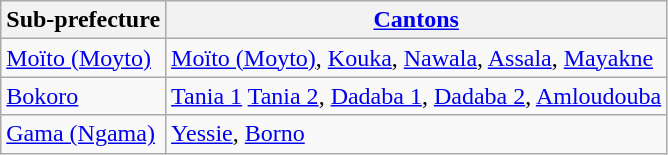<table class="wikitable">
<tr>
<th>Sub-prefecture</th>
<th><a href='#'>Cantons</a></th>
</tr>
<tr>
<td><a href='#'>Moïto (Moyto)</a></td>
<td><a href='#'>Moïto (Moyto)</a>, <a href='#'>Kouka</a>, <a href='#'>Nawala</a>, <a href='#'>Assala</a>, <a href='#'>Mayakne</a></td>
</tr>
<tr>
<td><a href='#'>Bokoro</a></td>
<td><a href='#'>Tania 1</a> <a href='#'>Tania 2</a>, <a href='#'>Dadaba 1</a>, <a href='#'>Dadaba 2</a>, <a href='#'>Amloudouba</a></td>
</tr>
<tr>
<td><a href='#'>Gama (Ngama)</a></td>
<td><a href='#'>Yessie</a>, <a href='#'>Borno</a></td>
</tr>
</table>
